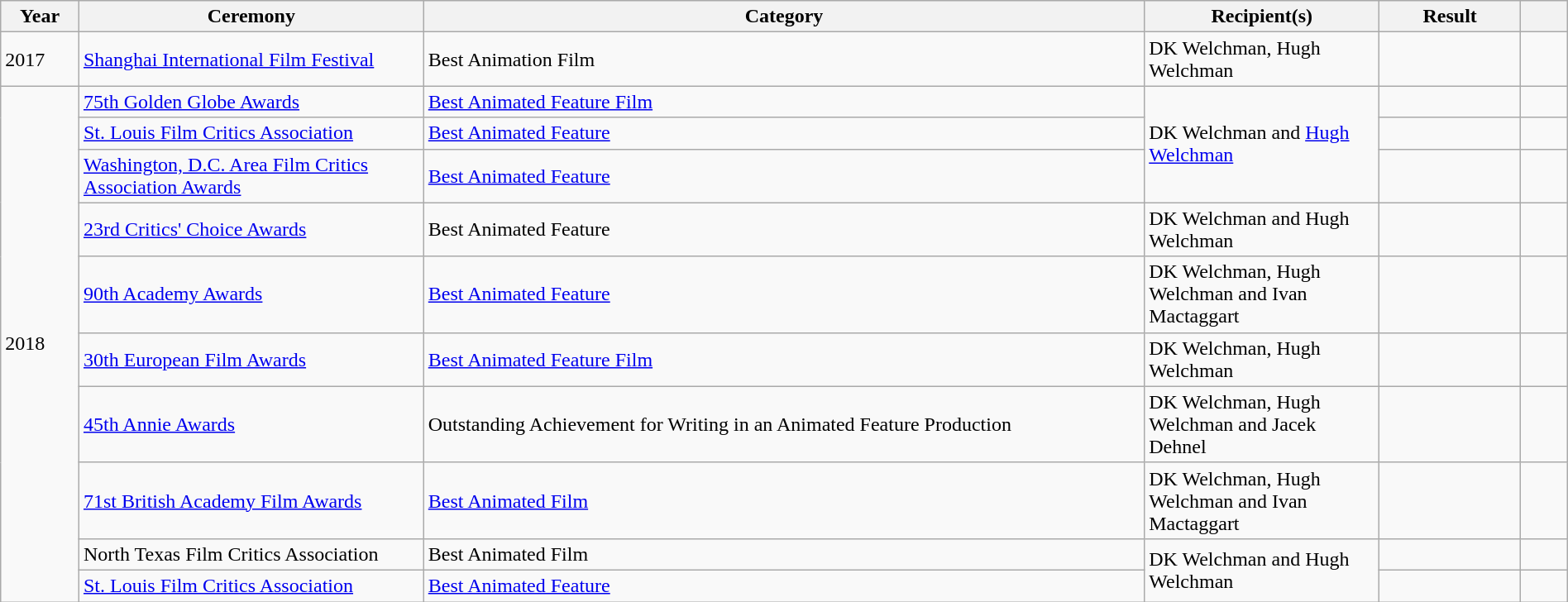<table class="wikitable sortable plainrowheaders" style="width:100%;">
<tr>
<th scope="col" width="5%">Year</th>
<th scope="col" width="22%">Ceremony</th>
<th scope="col" width="46%">Category</th>
<th scope="col" width="15%">Recipient(s)</th>
<th scope="col" width="9%">Result</th>
<th scope="col" width="3%" class="unsortable"></th>
</tr>
<tr>
<td rowspan="1">2017</td>
<td><a href='#'>Shanghai International Film Festival</a></td>
<td>Best Animation Film</td>
<td>DK Welchman, Hugh Welchman</td>
<td></td>
<td></td>
</tr>
<tr>
<td rowspan="10">2018</td>
<td><a href='#'>75th Golden Globe Awards</a></td>
<td><a href='#'>Best Animated Feature Film</a></td>
<td rowspan=3>DK Welchman and <a href='#'>Hugh Welchman</a></td>
<td></td>
<td></td>
</tr>
<tr>
<td><a href='#'>St. Louis Film Critics Association</a></td>
<td><a href='#'>Best Animated Feature</a></td>
<td></td>
<td></td>
</tr>
<tr>
<td><a href='#'>Washington, D.C. Area Film Critics Association Awards</a></td>
<td><a href='#'>Best Animated Feature</a></td>
<td></td>
<td></td>
</tr>
<tr>
<td><a href='#'>23rd Critics' Choice Awards</a></td>
<td>Best Animated Feature</td>
<td>DK Welchman and Hugh Welchman</td>
<td></td>
<td></td>
</tr>
<tr>
<td><a href='#'>90th Academy Awards</a></td>
<td><a href='#'>Best Animated Feature</a></td>
<td>DK Welchman, Hugh Welchman and Ivan Mactaggart</td>
<td></td>
<td></td>
</tr>
<tr>
<td><a href='#'>30th European Film Awards</a></td>
<td><a href='#'>Best Animated Feature Film</a></td>
<td>DK Welchman, Hugh Welchman</td>
<td></td>
<td></td>
</tr>
<tr>
<td><a href='#'>45th Annie Awards</a></td>
<td>Outstanding Achievement for Writing in an Animated Feature Production</td>
<td>DK Welchman, Hugh Welchman and Jacek Dehnel</td>
<td></td>
<td></td>
</tr>
<tr>
<td><a href='#'>71st British Academy Film Awards</a></td>
<td><a href='#'>Best Animated Film</a></td>
<td>DK Welchman, Hugh Welchman and Ivan Mactaggart</td>
<td></td>
<td></td>
</tr>
<tr>
<td>North Texas Film Critics Association</td>
<td>Best Animated Film</td>
<td rowspan="2">DK Welchman and Hugh Welchman</td>
<td></td>
<td></td>
</tr>
<tr>
<td><a href='#'>St. Louis Film Critics Association</a></td>
<td><a href='#'>Best Animated Feature</a></td>
<td></td>
<td></td>
</tr>
</table>
